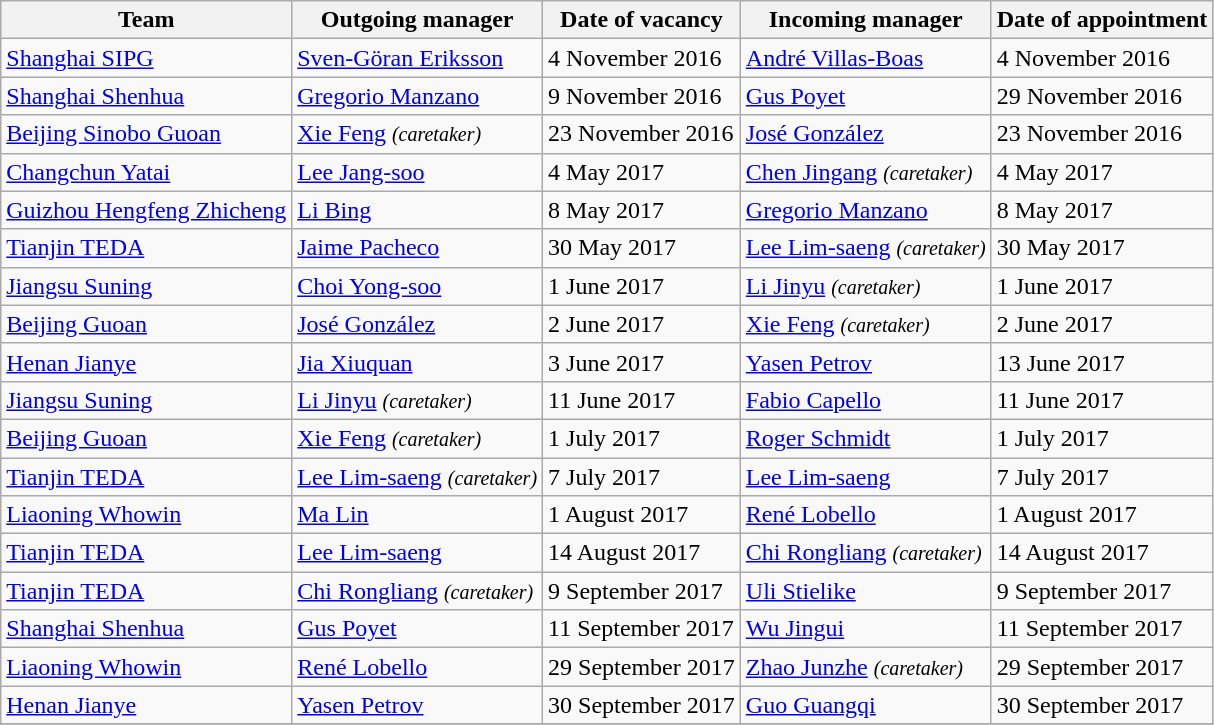<table class="wikitable">
<tr>
<th>Team</th>
<th>Outgoing manager</th>
<th>Date of vacancy</th>
<th>Incoming manager</th>
<th>Date of appointment</th>
</tr>
<tr>
<td><a href='#'>Shanghai SIPG</a></td>
<td> <a href='#'>Sven-Göran Eriksson</a></td>
<td>4 November 2016</td>
<td> <a href='#'>André Villas-Boas</a></td>
<td>4 November 2016</td>
</tr>
<tr>
<td><a href='#'>Shanghai Shenhua</a></td>
<td> <a href='#'>Gregorio Manzano</a></td>
<td>9 November 2016</td>
<td> <a href='#'>Gus Poyet</a></td>
<td>29 November 2016</td>
</tr>
<tr>
<td><a href='#'>Beijing Sinobo Guoan</a></td>
<td> <a href='#'>Xie Feng</a> <small><em>(caretaker)</em></small></td>
<td>23 November 2016</td>
<td> <a href='#'>José González</a></td>
<td>23 November 2016</td>
</tr>
<tr>
<td><a href='#'>Changchun Yatai</a></td>
<td> <a href='#'>Lee Jang-soo</a></td>
<td>4 May 2017</td>
<td> <a href='#'>Chen Jingang</a> <small><em>(caretaker)</em></small></td>
<td>4 May 2017</td>
</tr>
<tr>
<td><a href='#'>Guizhou Hengfeng Zhicheng</a></td>
<td> <a href='#'>Li Bing</a></td>
<td>8 May 2017</td>
<td> <a href='#'>Gregorio Manzano</a></td>
<td>8 May 2017</td>
</tr>
<tr>
<td><a href='#'>Tianjin TEDA</a></td>
<td> <a href='#'>Jaime Pacheco</a></td>
<td>30 May 2017</td>
<td> <a href='#'>Lee Lim-saeng</a> <small><em>(caretaker)</em></small></td>
<td>30 May 2017</td>
</tr>
<tr>
<td><a href='#'>Jiangsu Suning</a></td>
<td> <a href='#'>Choi Yong-soo</a></td>
<td>1 June 2017</td>
<td> <a href='#'>Li Jinyu</a> <small><em>(caretaker)</em></small></td>
<td>1 June 2017</td>
</tr>
<tr>
<td><a href='#'>Beijing Guoan</a></td>
<td> <a href='#'>José González</a></td>
<td>2 June 2017</td>
<td> <a href='#'>Xie Feng</a> <small><em>(caretaker)</em></small></td>
<td>2 June 2017</td>
</tr>
<tr>
<td><a href='#'>Henan Jianye</a></td>
<td> <a href='#'>Jia Xiuquan</a></td>
<td>3 June 2017</td>
<td> <a href='#'>Yasen Petrov</a></td>
<td>13 June 2017</td>
</tr>
<tr>
<td><a href='#'>Jiangsu Suning</a></td>
<td> <a href='#'>Li Jinyu</a> <small><em>(caretaker)</em></small></td>
<td>11 June 2017</td>
<td> <a href='#'>Fabio Capello</a></td>
<td>11 June 2017</td>
</tr>
<tr>
<td><a href='#'>Beijing Guoan</a></td>
<td> <a href='#'>Xie Feng</a> <small><em>(caretaker)</em></small></td>
<td>1 July 2017</td>
<td> <a href='#'>Roger Schmidt</a></td>
<td>1 July 2017</td>
</tr>
<tr>
<td><a href='#'>Tianjin TEDA</a></td>
<td> <a href='#'>Lee Lim-saeng</a> <small><em>(caretaker)</em></small></td>
<td>7 July 2017</td>
<td> <a href='#'>Lee Lim-saeng</a></td>
<td>7 July 2017</td>
</tr>
<tr>
<td><a href='#'>Liaoning Whowin</a></td>
<td> <a href='#'>Ma Lin</a></td>
<td>1 August 2017</td>
<td> <a href='#'>René Lobello</a></td>
<td>1 August 2017</td>
</tr>
<tr>
<td><a href='#'>Tianjin TEDA</a></td>
<td> <a href='#'>Lee Lim-saeng</a></td>
<td>14 August 2017</td>
<td> <a href='#'>Chi Rongliang</a> <small><em>(caretaker)</em></small></td>
<td>14 August 2017</td>
</tr>
<tr>
<td><a href='#'>Tianjin TEDA</a></td>
<td> <a href='#'>Chi Rongliang</a> <small><em>(caretaker)</em></small></td>
<td>9 September 2017</td>
<td> <a href='#'>Uli Stielike</a></td>
<td>9 September 2017</td>
</tr>
<tr>
<td><a href='#'>Shanghai Shenhua</a></td>
<td> <a href='#'>Gus Poyet</a></td>
<td>11 September 2017</td>
<td> <a href='#'>Wu Jingui</a></td>
<td>11 September 2017</td>
</tr>
<tr>
<td><a href='#'>Liaoning Whowin</a></td>
<td> <a href='#'>René Lobello</a></td>
<td>29 September 2017</td>
<td> <a href='#'>Zhao Junzhe</a> <small><em>(caretaker)</em></small></td>
<td>29 September 2017</td>
</tr>
<tr>
<td><a href='#'>Henan Jianye</a></td>
<td> <a href='#'>Yasen Petrov</a></td>
<td>30 September 2017</td>
<td> <a href='#'>Guo Guangqi</a></td>
<td>30 September 2017</td>
</tr>
<tr>
</tr>
</table>
